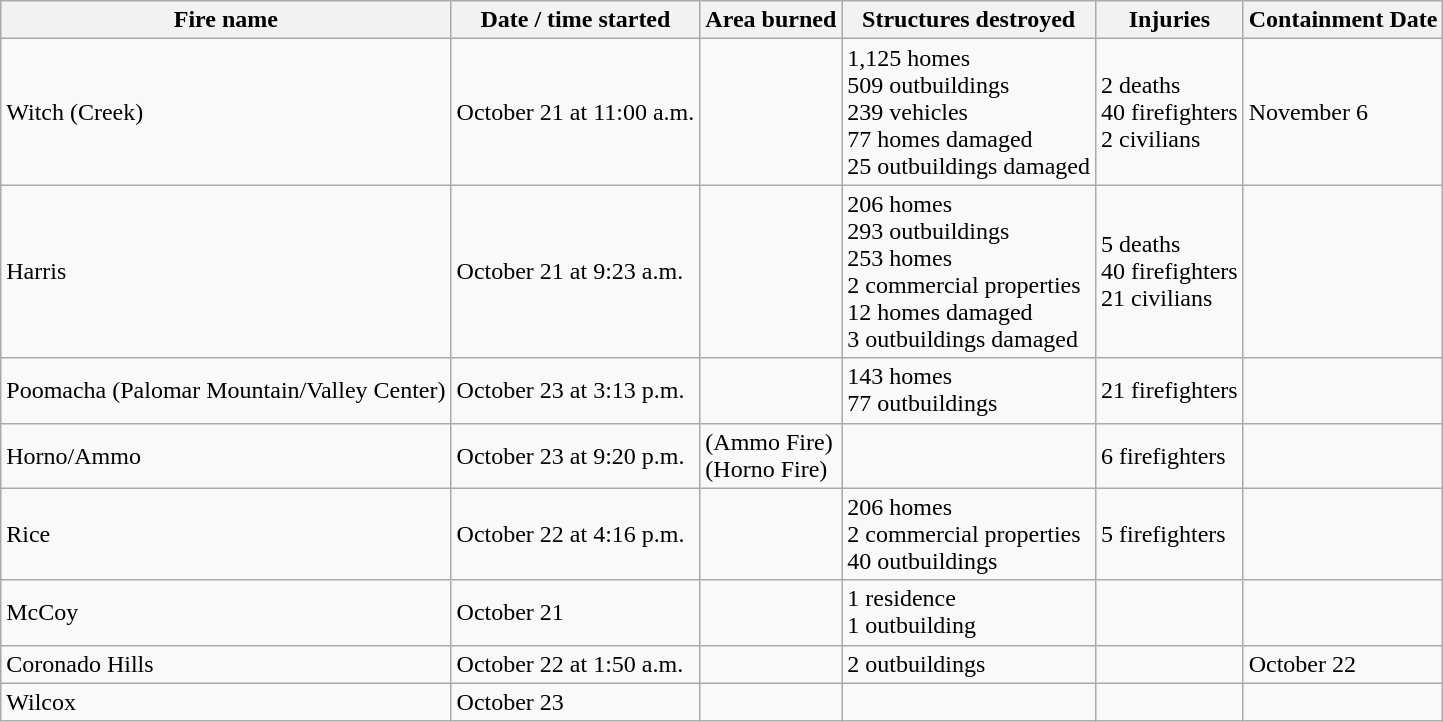<table class="wikitable">
<tr>
<th>Fire name</th>
<th>Date / time started</th>
<th>Area burned</th>
<th>Structures destroyed</th>
<th>Injuries</th>
<th>Containment Date</th>
</tr>
<tr>
<td>Witch (Creek)</td>
<td>October 21 at 11:00 a.m.</td>
<td></td>
<td>1,125 homes<br>509 outbuildings<br>239 vehicles<br>77 homes damaged<br>25 outbuildings damaged</td>
<td>2 deaths<br>40 firefighters<br>2 civilians</td>
<td>November 6</td>
</tr>
<tr>
<td>Harris</td>
<td>October 21 at 9:23 a.m.</td>
<td></td>
<td>206 homes<br>293 outbuildings<br>253 homes<br>2 commercial properties<br>12 homes damaged<br>3 outbuildings damaged</td>
<td>5 deaths<br>40 firefighters<br>21 civilians</td>
<td></td>
</tr>
<tr>
<td>Poomacha (Palomar Mountain/Valley Center)</td>
<td>October 23 at 3:13 p.m.</td>
<td></td>
<td>143 homes<br>77 outbuildings</td>
<td>21 firefighters</td>
<td></td>
</tr>
<tr>
<td>Horno/Ammo</td>
<td>October 23 at 9:20 p.m.</td>
<td> (Ammo Fire)<br> (Horno Fire)</td>
<td></td>
<td>6 firefighters</td>
<td></td>
</tr>
<tr>
<td>Rice</td>
<td>October 22 at 4:16 p.m.</td>
<td></td>
<td>206 homes<br>2 commercial properties<br>40 outbuildings</td>
<td>5 firefighters</td>
<td></td>
</tr>
<tr>
<td>McCoy</td>
<td>October 21</td>
<td></td>
<td>1 residence<br>1 outbuilding</td>
<td></td>
<td></td>
</tr>
<tr>
<td>Coronado Hills</td>
<td>October 22 at 1:50 a.m.</td>
<td></td>
<td>2 outbuildings</td>
<td></td>
<td>October 22</td>
</tr>
<tr>
<td>Wilcox</td>
<td>October 23</td>
<td></td>
<td></td>
<td></td>
<td></td>
</tr>
</table>
